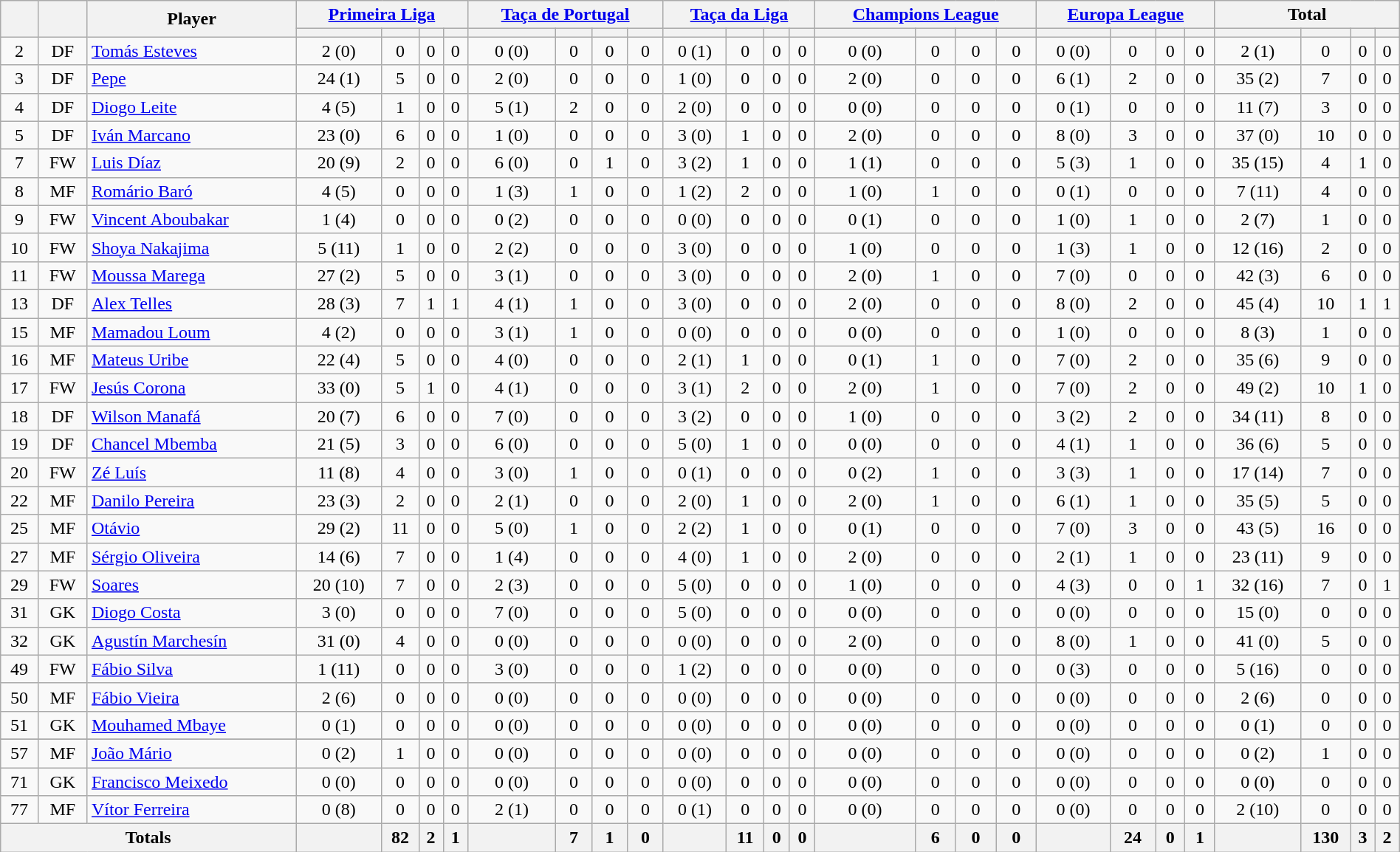<table class=wikitable style="text-align:center; width:100%">
<tr>
<th rowspan=2></th>
<th rowspan=2></th>
<th rowspan=2>Player</th>
<th colspan=4><a href='#'>Primeira Liga</a></th>
<th colspan=4><a href='#'>Taça de Portugal</a></th>
<th colspan=4><a href='#'>Taça da Liga</a></th>
<th colspan=4><a href='#'>Champions League</a></th>
<th colspan=4><a href='#'>Europa League</a></th>
<th colspan=4>Total</th>
</tr>
<tr>
<th></th>
<th></th>
<th></th>
<th></th>
<th></th>
<th></th>
<th></th>
<th></th>
<th></th>
<th></th>
<th></th>
<th></th>
<th></th>
<th></th>
<th></th>
<th></th>
<th></th>
<th></th>
<th></th>
<th></th>
<th></th>
<th></th>
<th></th>
<th></th>
</tr>
<tr>
<td>2</td>
<td>DF</td>
<td align=left> <a href='#'>Tomás Esteves</a></td>
<td>2 (0)</td>
<td>0</td>
<td>0</td>
<td>0</td>
<td>0 (0)</td>
<td>0</td>
<td>0</td>
<td>0</td>
<td>0 (1)</td>
<td>0</td>
<td>0</td>
<td>0</td>
<td>0 (0)</td>
<td>0</td>
<td>0</td>
<td>0</td>
<td>0 (0)</td>
<td>0</td>
<td>0</td>
<td>0</td>
<td>2 (1)</td>
<td>0</td>
<td>0</td>
<td>0</td>
</tr>
<tr>
<td>3</td>
<td>DF</td>
<td align=left> <a href='#'>Pepe</a></td>
<td>24 (1)</td>
<td>5</td>
<td>0</td>
<td>0</td>
<td>2 (0)</td>
<td>0</td>
<td>0</td>
<td>0</td>
<td>1 (0)</td>
<td>0</td>
<td>0</td>
<td>0</td>
<td>2 (0)</td>
<td>0</td>
<td>0</td>
<td>0</td>
<td>6 (1)</td>
<td>2</td>
<td>0</td>
<td>0</td>
<td>35 (2)</td>
<td>7</td>
<td>0</td>
<td>0</td>
</tr>
<tr>
<td>4</td>
<td>DF</td>
<td align=left> <a href='#'>Diogo Leite</a></td>
<td>4 (5)</td>
<td>1</td>
<td>0</td>
<td>0</td>
<td>5 (1)</td>
<td>2</td>
<td>0</td>
<td>0</td>
<td>2 (0)</td>
<td>0</td>
<td>0</td>
<td>0</td>
<td>0 (0)</td>
<td>0</td>
<td>0</td>
<td>0</td>
<td>0 (1)</td>
<td>0</td>
<td>0</td>
<td>0</td>
<td>11 (7)</td>
<td>3</td>
<td>0</td>
<td>0</td>
</tr>
<tr>
<td>5</td>
<td>DF</td>
<td align=left> <a href='#'>Iván Marcano</a></td>
<td>23 (0)</td>
<td>6</td>
<td>0</td>
<td>0</td>
<td>1 (0)</td>
<td>0</td>
<td>0</td>
<td>0</td>
<td>3 (0)</td>
<td>1</td>
<td>0</td>
<td>0</td>
<td>2 (0)</td>
<td>0</td>
<td>0</td>
<td>0</td>
<td>8 (0)</td>
<td>3</td>
<td>0</td>
<td>0</td>
<td>37 (0)</td>
<td>10</td>
<td>0</td>
<td>0</td>
</tr>
<tr>
<td>7</td>
<td>FW</td>
<td align=left> <a href='#'>Luis Díaz</a></td>
<td>20 (9)</td>
<td>2</td>
<td>0</td>
<td>0</td>
<td>6 (0)</td>
<td>0</td>
<td>1</td>
<td>0</td>
<td>3 (2)</td>
<td>1</td>
<td>0</td>
<td>0</td>
<td>1 (1)</td>
<td>0</td>
<td>0</td>
<td>0</td>
<td>5 (3)</td>
<td>1</td>
<td>0</td>
<td>0</td>
<td>35 (15)</td>
<td>4</td>
<td>1</td>
<td>0</td>
</tr>
<tr>
<td>8</td>
<td>MF</td>
<td align=left> <a href='#'>Romário Baró</a></td>
<td>4 (5)</td>
<td>0</td>
<td>0</td>
<td>0</td>
<td>1 (3)</td>
<td>1</td>
<td>0</td>
<td>0</td>
<td>1 (2)</td>
<td>2</td>
<td>0</td>
<td>0</td>
<td>1 (0)</td>
<td>1</td>
<td>0</td>
<td>0</td>
<td>0 (1)</td>
<td>0</td>
<td>0</td>
<td>0</td>
<td>7 (11)</td>
<td>4</td>
<td>0</td>
<td>0</td>
</tr>
<tr>
<td>9</td>
<td>FW</td>
<td align=left> <a href='#'>Vincent Aboubakar</a></td>
<td>1 (4)</td>
<td>0</td>
<td>0</td>
<td>0</td>
<td>0 (2)</td>
<td>0</td>
<td>0</td>
<td>0</td>
<td>0 (0)</td>
<td>0</td>
<td>0</td>
<td>0</td>
<td>0 (1)</td>
<td>0</td>
<td>0</td>
<td>0</td>
<td>1 (0)</td>
<td>1</td>
<td>0</td>
<td>0</td>
<td>2 (7)</td>
<td>1</td>
<td>0</td>
<td>0</td>
</tr>
<tr>
<td>10</td>
<td>FW</td>
<td align=left> <a href='#'>Shoya Nakajima</a></td>
<td>5 (11)</td>
<td>1</td>
<td>0</td>
<td>0</td>
<td>2 (2)</td>
<td>0</td>
<td>0</td>
<td>0</td>
<td>3 (0)</td>
<td>0</td>
<td>0</td>
<td>0</td>
<td>1 (0)</td>
<td>0</td>
<td>0</td>
<td>0</td>
<td>1 (3)</td>
<td>1</td>
<td>0</td>
<td>0</td>
<td>12 (16)</td>
<td>2</td>
<td>0</td>
<td>0</td>
</tr>
<tr>
<td>11</td>
<td>FW</td>
<td align=left> <a href='#'>Moussa Marega</a></td>
<td>27 (2)</td>
<td>5</td>
<td>0</td>
<td>0</td>
<td>3 (1)</td>
<td>0</td>
<td>0</td>
<td>0</td>
<td>3 (0)</td>
<td>0</td>
<td>0</td>
<td>0</td>
<td>2 (0)</td>
<td>1</td>
<td>0</td>
<td>0</td>
<td>7 (0)</td>
<td>0</td>
<td>0</td>
<td>0</td>
<td>42 (3)</td>
<td>6</td>
<td>0</td>
<td>0</td>
</tr>
<tr>
<td>13</td>
<td>DF</td>
<td align=left> <a href='#'>Alex Telles</a></td>
<td>28 (3)</td>
<td>7</td>
<td>1</td>
<td>1</td>
<td>4 (1)</td>
<td>1</td>
<td>0</td>
<td>0</td>
<td>3 (0)</td>
<td>0</td>
<td>0</td>
<td>0</td>
<td>2 (0)</td>
<td>0</td>
<td>0</td>
<td>0</td>
<td>8 (0)</td>
<td>2</td>
<td>0</td>
<td>0</td>
<td>45 (4)</td>
<td>10</td>
<td>1</td>
<td>1</td>
</tr>
<tr>
<td>15</td>
<td>MF</td>
<td align=left> <a href='#'>Mamadou Loum</a></td>
<td>4 (2)</td>
<td>0</td>
<td>0</td>
<td>0</td>
<td>3 (1)</td>
<td>1</td>
<td>0</td>
<td>0</td>
<td>0 (0)</td>
<td>0</td>
<td>0</td>
<td>0</td>
<td>0 (0)</td>
<td>0</td>
<td>0</td>
<td>0</td>
<td>1 (0)</td>
<td>0</td>
<td>0</td>
<td>0</td>
<td>8 (3)</td>
<td>1</td>
<td>0</td>
<td>0</td>
</tr>
<tr>
<td>16</td>
<td>MF</td>
<td align=left> <a href='#'>Mateus Uribe</a></td>
<td>22 (4)</td>
<td>5</td>
<td>0</td>
<td>0</td>
<td>4 (0)</td>
<td>0</td>
<td>0</td>
<td>0</td>
<td>2 (1)</td>
<td>1</td>
<td>0</td>
<td>0</td>
<td>0 (1)</td>
<td>1</td>
<td>0</td>
<td>0</td>
<td>7 (0)</td>
<td>2</td>
<td>0</td>
<td>0</td>
<td>35 (6)</td>
<td>9</td>
<td>0</td>
<td>0</td>
</tr>
<tr>
<td>17</td>
<td>FW</td>
<td align=left> <a href='#'>Jesús Corona</a></td>
<td>33 (0)</td>
<td>5</td>
<td>1</td>
<td>0</td>
<td>4 (1)</td>
<td>0</td>
<td>0</td>
<td>0</td>
<td>3 (1)</td>
<td>2</td>
<td>0</td>
<td>0</td>
<td>2 (0)</td>
<td>1</td>
<td>0</td>
<td>0</td>
<td>7 (0)</td>
<td>2</td>
<td>0</td>
<td>0</td>
<td>49 (2)</td>
<td>10</td>
<td>1</td>
<td>0</td>
</tr>
<tr>
<td>18</td>
<td>DF</td>
<td align=left> <a href='#'>Wilson Manafá</a></td>
<td>20 (7)</td>
<td>6</td>
<td>0</td>
<td>0</td>
<td>7 (0)</td>
<td>0</td>
<td>0</td>
<td>0</td>
<td>3 (2)</td>
<td>0</td>
<td>0</td>
<td>0</td>
<td>1 (0)</td>
<td>0</td>
<td>0</td>
<td>0</td>
<td>3 (2)</td>
<td>2</td>
<td>0</td>
<td>0</td>
<td>34 (11)</td>
<td>8</td>
<td>0</td>
<td>0</td>
</tr>
<tr>
<td>19</td>
<td>DF</td>
<td align=left> <a href='#'>Chancel Mbemba</a></td>
<td>21 (5)</td>
<td>3</td>
<td>0</td>
<td>0</td>
<td>6 (0)</td>
<td>0</td>
<td>0</td>
<td>0</td>
<td>5 (0)</td>
<td>1</td>
<td>0</td>
<td>0</td>
<td>0 (0)</td>
<td>0</td>
<td>0</td>
<td>0</td>
<td>4 (1)</td>
<td>1</td>
<td>0</td>
<td>0</td>
<td>36 (6)</td>
<td>5</td>
<td>0</td>
<td>0</td>
</tr>
<tr>
<td>20</td>
<td>FW</td>
<td align=left> <a href='#'>Zé Luís</a></td>
<td>11 (8)</td>
<td>4</td>
<td>0</td>
<td>0</td>
<td>3 (0)</td>
<td>1</td>
<td>0</td>
<td>0</td>
<td>0 (1)</td>
<td>0</td>
<td>0</td>
<td>0</td>
<td>0 (2)</td>
<td>1</td>
<td>0</td>
<td>0</td>
<td>3 (3)</td>
<td>1</td>
<td>0</td>
<td>0</td>
<td>17 (14)</td>
<td>7</td>
<td>0</td>
<td>0</td>
</tr>
<tr>
<td>22</td>
<td>MF</td>
<td align=left> <a href='#'>Danilo Pereira</a></td>
<td>23 (3)</td>
<td>2</td>
<td>0</td>
<td>0</td>
<td>2 (1)</td>
<td>0</td>
<td>0</td>
<td>0</td>
<td>2 (0)</td>
<td>1</td>
<td>0</td>
<td>0</td>
<td>2 (0)</td>
<td>1</td>
<td>0</td>
<td>0</td>
<td>6 (1)</td>
<td>1</td>
<td>0</td>
<td>0</td>
<td>35 (5)</td>
<td>5</td>
<td>0</td>
<td>0</td>
</tr>
<tr>
<td>25</td>
<td>MF</td>
<td align=left> <a href='#'>Otávio</a></td>
<td>29 (2)</td>
<td>11</td>
<td>0</td>
<td>0</td>
<td>5 (0)</td>
<td>1</td>
<td>0</td>
<td>0</td>
<td>2 (2)</td>
<td>1</td>
<td>0</td>
<td>0</td>
<td>0 (1)</td>
<td>0</td>
<td>0</td>
<td>0</td>
<td>7 (0)</td>
<td>3</td>
<td>0</td>
<td>0</td>
<td>43 (5)</td>
<td>16</td>
<td>0</td>
<td>0</td>
</tr>
<tr>
<td>27</td>
<td>MF</td>
<td align=left> <a href='#'>Sérgio Oliveira</a></td>
<td>14 (6)</td>
<td>7</td>
<td>0</td>
<td>0</td>
<td>1 (4)</td>
<td>0</td>
<td>0</td>
<td>0</td>
<td>4 (0)</td>
<td>1</td>
<td>0</td>
<td>0</td>
<td>2 (0)</td>
<td>0</td>
<td>0</td>
<td>0</td>
<td>2 (1)</td>
<td>1</td>
<td>0</td>
<td>0</td>
<td>23 (11)</td>
<td>9</td>
<td>0</td>
<td>0</td>
</tr>
<tr>
<td>29</td>
<td>FW</td>
<td align=left> <a href='#'>Soares</a></td>
<td>20 (10)</td>
<td>7</td>
<td>0</td>
<td>0</td>
<td>2 (3)</td>
<td>0</td>
<td>0</td>
<td>0</td>
<td>5 (0)</td>
<td>0</td>
<td>0</td>
<td>0</td>
<td>1 (0)</td>
<td>0</td>
<td>0</td>
<td>0</td>
<td>4 (3)</td>
<td>0</td>
<td>0</td>
<td>1</td>
<td>32 (16)</td>
<td>7</td>
<td>0</td>
<td>1</td>
</tr>
<tr>
<td>31</td>
<td>GK</td>
<td align=left> <a href='#'>Diogo Costa</a></td>
<td>3 (0)</td>
<td>0</td>
<td>0</td>
<td>0</td>
<td>7 (0)</td>
<td>0</td>
<td>0</td>
<td>0</td>
<td>5 (0)</td>
<td>0</td>
<td>0</td>
<td>0</td>
<td>0 (0)</td>
<td>0</td>
<td>0</td>
<td>0</td>
<td>0 (0)</td>
<td>0</td>
<td>0</td>
<td>0</td>
<td>15 (0)</td>
<td>0</td>
<td>0</td>
<td>0</td>
</tr>
<tr>
<td>32</td>
<td>GK</td>
<td align=left> <a href='#'>Agustín Marchesín</a></td>
<td>31 (0)</td>
<td>4</td>
<td>0</td>
<td>0</td>
<td>0 (0)</td>
<td>0</td>
<td>0</td>
<td>0</td>
<td>0 (0)</td>
<td>0</td>
<td>0</td>
<td>0</td>
<td>2 (0)</td>
<td>0</td>
<td>0</td>
<td>0</td>
<td>8 (0)</td>
<td>1</td>
<td>0</td>
<td>0</td>
<td>41 (0)</td>
<td>5</td>
<td>0</td>
<td>0</td>
</tr>
<tr>
<td>49</td>
<td>FW</td>
<td align=left> <a href='#'>Fábio Silva</a></td>
<td>1 (11)</td>
<td>0</td>
<td>0</td>
<td>0</td>
<td>3 (0)</td>
<td>0</td>
<td>0</td>
<td>0</td>
<td>1 (2)</td>
<td>0</td>
<td>0</td>
<td>0</td>
<td>0 (0)</td>
<td>0</td>
<td>0</td>
<td>0</td>
<td>0 (3)</td>
<td>0</td>
<td>0</td>
<td>0</td>
<td>5 (16)</td>
<td>0</td>
<td>0</td>
<td>0</td>
</tr>
<tr>
<td>50</td>
<td>MF</td>
<td align=left> <a href='#'>Fábio Vieira</a></td>
<td>2 (6)</td>
<td>0</td>
<td>0</td>
<td>0</td>
<td>0 (0)</td>
<td>0</td>
<td>0</td>
<td>0</td>
<td>0 (0)</td>
<td>0</td>
<td>0</td>
<td>0</td>
<td>0 (0)</td>
<td>0</td>
<td>0</td>
<td>0</td>
<td>0 (0)</td>
<td>0</td>
<td>0</td>
<td>0</td>
<td>2 (6)</td>
<td>0</td>
<td>0</td>
<td>0</td>
</tr>
<tr>
<td>51</td>
<td>GK</td>
<td align=left> <a href='#'>Mouhamed Mbaye</a></td>
<td>0 (1)</td>
<td>0</td>
<td>0</td>
<td>0</td>
<td>0 (0)</td>
<td>0</td>
<td>0</td>
<td>0</td>
<td>0 (0)</td>
<td>0</td>
<td>0</td>
<td>0</td>
<td>0 (0)</td>
<td>0</td>
<td>0</td>
<td>0</td>
<td>0 (0)</td>
<td>0</td>
<td>0</td>
<td>0</td>
<td>0 (1)</td>
<td>0</td>
<td>0</td>
<td>0</td>
</tr>
<tr>
</tr>
<tr>
<td>57</td>
<td>MF</td>
<td align=left> <a href='#'>João Mário</a></td>
<td>0 (2)</td>
<td>1</td>
<td>0</td>
<td>0</td>
<td>0 (0)</td>
<td>0</td>
<td>0</td>
<td>0</td>
<td>0 (0)</td>
<td>0</td>
<td>0</td>
<td>0</td>
<td>0 (0)</td>
<td>0</td>
<td>0</td>
<td>0</td>
<td>0 (0)</td>
<td>0</td>
<td>0</td>
<td>0</td>
<td>0 (2)</td>
<td>1</td>
<td>0</td>
<td>0</td>
</tr>
<tr>
<td>71</td>
<td>GK</td>
<td align=left> <a href='#'>Francisco Meixedo</a></td>
<td>0 (0)</td>
<td>0</td>
<td>0</td>
<td>0</td>
<td>0 (0)</td>
<td>0</td>
<td>0</td>
<td>0</td>
<td>0 (0)</td>
<td>0</td>
<td>0</td>
<td>0</td>
<td>0 (0)</td>
<td>0</td>
<td>0</td>
<td>0</td>
<td>0 (0)</td>
<td>0</td>
<td>0</td>
<td>0</td>
<td>0 (0)</td>
<td>0</td>
<td>0</td>
<td>0</td>
</tr>
<tr>
<td>77</td>
<td>MF</td>
<td align=left> <a href='#'>Vítor Ferreira</a></td>
<td>0 (8)</td>
<td>0</td>
<td>0</td>
<td>0</td>
<td>2 (1)</td>
<td>0</td>
<td>0</td>
<td>0</td>
<td>0 (1)</td>
<td>0</td>
<td>0</td>
<td>0</td>
<td>0 (0)</td>
<td>0</td>
<td>0</td>
<td>0</td>
<td>0 (0)</td>
<td>0</td>
<td>0</td>
<td>0</td>
<td>2 (10)</td>
<td>0</td>
<td>0</td>
<td>0</td>
</tr>
<tr>
<th colspan=3>Totals<br></th>
<th> </th>
<th>82</th>
<th>2</th>
<th>1<br></th>
<th> </th>
<th>7</th>
<th>1</th>
<th>0<br></th>
<th> </th>
<th>11</th>
<th>0</th>
<th>0<br></th>
<th> </th>
<th>6</th>
<th>0</th>
<th>0<br></th>
<th> </th>
<th>24</th>
<th>0</th>
<th>1<br></th>
<th> </th>
<th>130</th>
<th>3</th>
<th>2</th>
</tr>
</table>
